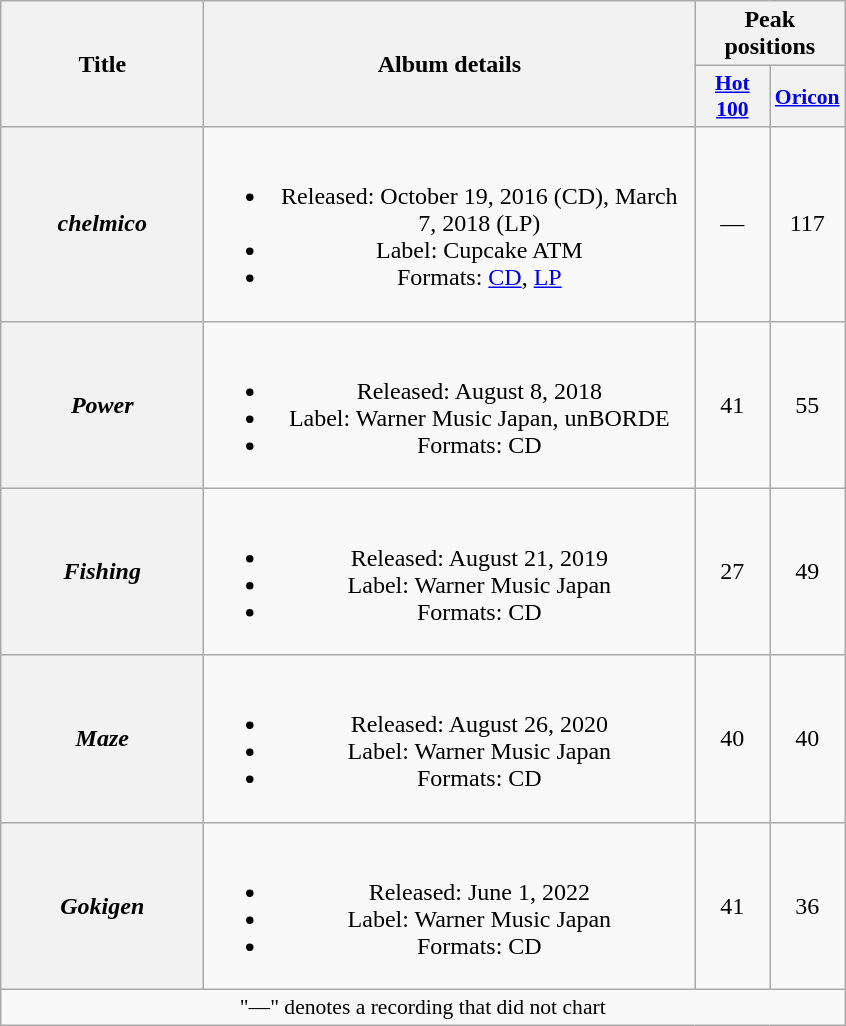<table class="wikitable plainrowheaders" style="text-align:center;">
<tr>
<th scope="col" rowspan="2" style="width:8em;">Title</th>
<th scope="col" rowspan="2" style="width:20em;">Album details</th>
<th colspan="2">Peak positions</th>
</tr>
<tr>
<th scope="col" style="width:3em;font-size:90%;"><a href='#'>Hot 100</a><br></th>
<th scope="col" style="width:3em;font-size:90%;"><a href='#'>Oricon</a><br></th>
</tr>
<tr>
<th scope="row"><em>chelmico</em></th>
<td><br><ul><li>Released: October 19, 2016 (CD), March 7, 2018 (LP)</li><li>Label: Cupcake ATM</li><li>Formats: <a href='#'>CD</a>, <a href='#'>LP</a></li></ul></td>
<td>—</td>
<td>117</td>
</tr>
<tr>
<th scope="row"><em>Power</em></th>
<td><br><ul><li>Released: August 8, 2018</li><li>Label: Warner Music Japan, unBORDE</li><li>Formats: CD</li></ul></td>
<td>41</td>
<td>55</td>
</tr>
<tr>
<th scope="row"><em>Fishing</em></th>
<td><br><ul><li>Released: August 21, 2019</li><li>Label: Warner Music Japan</li><li>Formats: CD</li></ul></td>
<td>27</td>
<td>49</td>
</tr>
<tr>
<th scope="row"><em>Maze</em></th>
<td><br><ul><li>Released: August 26, 2020</li><li>Label: Warner Music Japan</li><li>Formats: CD</li></ul></td>
<td>40</td>
<td>40</td>
</tr>
<tr>
<th scope="row"><em>Gokigen</em></th>
<td><br><ul><li>Released: June 1, 2022</li><li>Label: Warner Music Japan</li><li>Formats: CD</li></ul></td>
<td>41</td>
<td>36</td>
</tr>
<tr>
<td colspan="4" style="font-size:90%">"—" denotes a recording that did not chart</td>
</tr>
</table>
